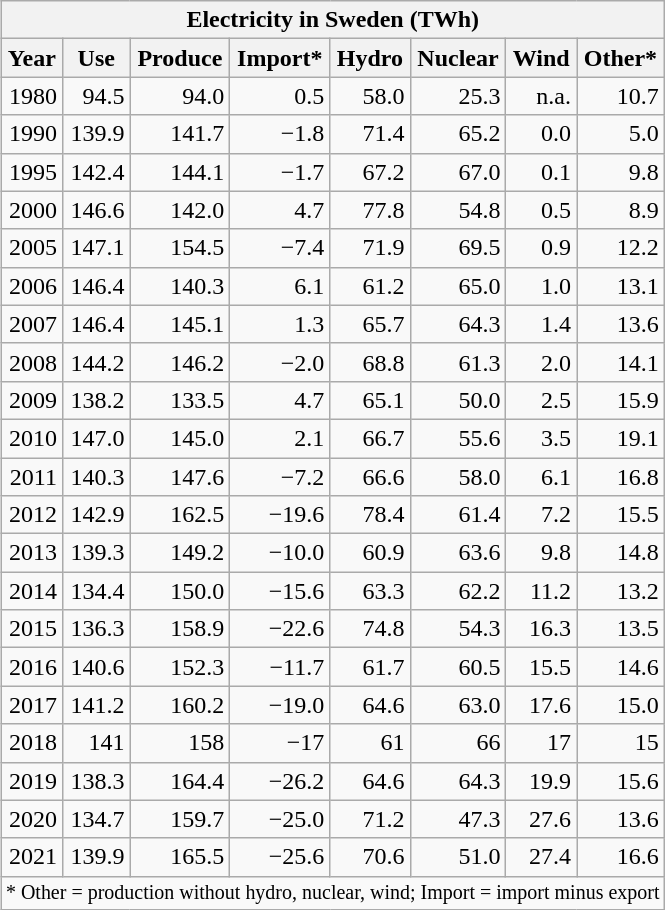<table class="wikitable" style="float: right; clear: right; margin-left:1em; text-align:right;">
<tr>
<th colspan=8>Electricity in Sweden (TWh)</th>
</tr>
<tr>
<th>Year</th>
<th>Use</th>
<th>Produce</th>
<th>Import*</th>
<th>Hydro</th>
<th>Nuclear</th>
<th>Wind</th>
<th>Other*</th>
</tr>
<tr ---->
<td>1980</td>
<td>94.5</td>
<td>94.0</td>
<td>0.5</td>
<td>58.0</td>
<td>25.3</td>
<td>n.a.</td>
<td>10.7</td>
</tr>
<tr ---->
<td>1990</td>
<td>139.9</td>
<td>141.7</td>
<td>−1.8</td>
<td>71.4</td>
<td>65.2</td>
<td>0.0</td>
<td>5.0</td>
</tr>
<tr ---->
<td>1995</td>
<td>142.4</td>
<td>144.1</td>
<td>−1.7</td>
<td>67.2</td>
<td>67.0</td>
<td>0.1</td>
<td>9.8</td>
</tr>
<tr ---->
<td>2000</td>
<td>146.6</td>
<td>142.0</td>
<td>4.7</td>
<td>77.8</td>
<td>54.8</td>
<td>0.5</td>
<td>8.9</td>
</tr>
<tr ---->
<td>2005</td>
<td>147.1</td>
<td>154.5</td>
<td>−7.4</td>
<td>71.9</td>
<td>69.5</td>
<td>0.9</td>
<td>12.2</td>
</tr>
<tr ---->
<td>2006</td>
<td>146.4</td>
<td>140.3</td>
<td>6.1</td>
<td>61.2</td>
<td>65.0</td>
<td>1.0</td>
<td>13.1</td>
</tr>
<tr ---->
<td>2007</td>
<td>146.4</td>
<td>145.1</td>
<td>1.3</td>
<td>65.7</td>
<td>64.3</td>
<td>1.4</td>
<td>13.6</td>
</tr>
<tr ---->
<td>2008</td>
<td>144.2</td>
<td>146.2</td>
<td>−2.0</td>
<td>68.8</td>
<td>61.3</td>
<td>2.0</td>
<td>14.1</td>
</tr>
<tr ---->
<td>2009</td>
<td>138.2</td>
<td>133.5</td>
<td>4.7</td>
<td>65.1</td>
<td>50.0</td>
<td>2.5</td>
<td>15.9</td>
</tr>
<tr ---->
<td>2010</td>
<td>147.0</td>
<td>145.0</td>
<td>2.1</td>
<td>66.7</td>
<td>55.6</td>
<td>3.5</td>
<td>19.1</td>
</tr>
<tr ---->
<td>2011</td>
<td>140.3</td>
<td>147.6</td>
<td>−7.2</td>
<td>66.6</td>
<td>58.0</td>
<td>6.1</td>
<td>16.8</td>
</tr>
<tr ---->
<td>2012</td>
<td>142.9</td>
<td>162.5</td>
<td>−19.6</td>
<td>78.4</td>
<td>61.4</td>
<td>7.2</td>
<td>15.5</td>
</tr>
<tr ---->
<td>2013</td>
<td>139.3</td>
<td>149.2</td>
<td>−10.0</td>
<td>60.9</td>
<td>63.6</td>
<td>9.8</td>
<td>14.8</td>
</tr>
<tr ---->
<td>2014</td>
<td>134.4</td>
<td>150.0</td>
<td>−15.6</td>
<td>63.3</td>
<td>62.2</td>
<td>11.2</td>
<td>13.2</td>
</tr>
<tr ---->
<td>2015</td>
<td>136.3</td>
<td>158.9</td>
<td>−22.6</td>
<td>74.8</td>
<td>54.3</td>
<td>16.3</td>
<td>13.5</td>
</tr>
<tr ---->
<td>2016</td>
<td>140.6</td>
<td>152.3</td>
<td>−11.7</td>
<td>61.7</td>
<td>60.5</td>
<td>15.5</td>
<td>14.6</td>
</tr>
<tr ---->
<td>2017</td>
<td>141.2</td>
<td>160.2</td>
<td>−19.0</td>
<td>64.6</td>
<td>63.0</td>
<td>17.6</td>
<td>15.0</td>
</tr>
<tr ---->
<td>2018</td>
<td>141</td>
<td>158</td>
<td>−17</td>
<td>61</td>
<td>66</td>
<td>17</td>
<td>15</td>
</tr>
<tr ---->
<td>2019</td>
<td>138.3</td>
<td>164.4</td>
<td>−26.2</td>
<td>64.6</td>
<td>64.3</td>
<td>19.9</td>
<td>15.6</td>
</tr>
<tr ---->
<td>2020</td>
<td>134.7</td>
<td>159.7</td>
<td>−25.0</td>
<td>71.2</td>
<td>47.3</td>
<td>27.6</td>
<td>13.6</td>
</tr>
<tr ---->
<td>2021</td>
<td>139.9</td>
<td>165.5</td>
<td>−25.6</td>
<td>70.6</td>
<td>51.0</td>
<td>27.4</td>
<td>16.6</td>
</tr>
<tr ---->
<td colspan=8 style="text-align:left; font-size:smaller">* Other = production without hydro, nuclear, wind; Import = import minus export</td>
</tr>
</table>
